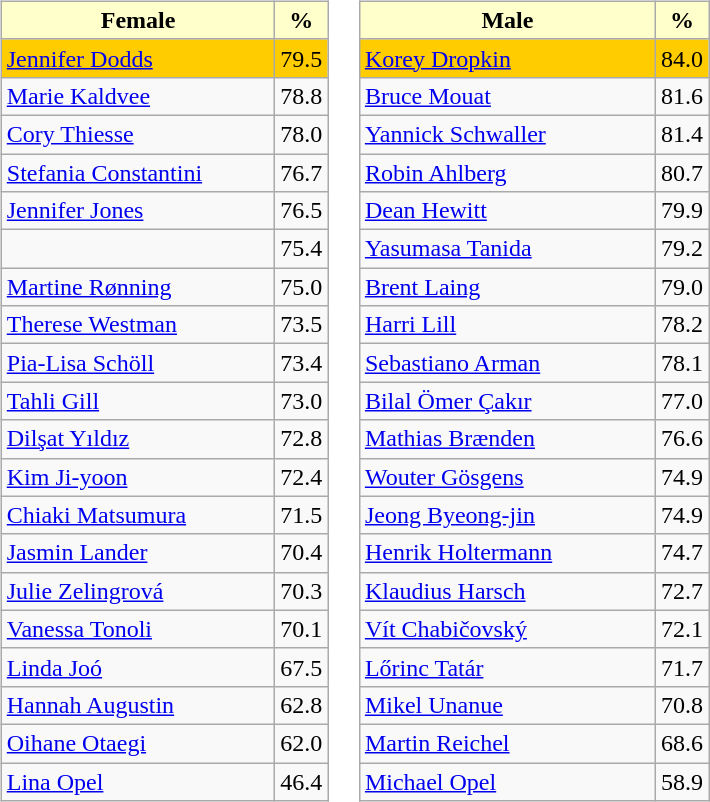<table>
<tr>
<td valign=top><br><table class="wikitable">
<tr>
<th style="background:#ffc; width:175px;">Female</th>
<th style="background:#ffc;">%</th>
</tr>
<tr bgcolor=#FFCC00>
<td> <a href='#'>Jennifer Dodds</a></td>
<td>79.5</td>
</tr>
<tr>
<td> <a href='#'>Marie Kaldvee</a></td>
<td>78.8</td>
</tr>
<tr>
<td> <a href='#'>Cory Thiesse</a></td>
<td>78.0</td>
</tr>
<tr>
<td> <a href='#'>Stefania Constantini</a></td>
<td>76.7</td>
</tr>
<tr>
<td> <a href='#'>Jennifer Jones</a></td>
<td>76.5</td>
</tr>
<tr>
<td></td>
<td>75.4</td>
</tr>
<tr>
<td> <a href='#'>Martine Rønning</a></td>
<td>75.0</td>
</tr>
<tr>
<td> <a href='#'>Therese Westman</a></td>
<td>73.5</td>
</tr>
<tr>
<td> <a href='#'>Pia-Lisa Schöll</a></td>
<td>73.4</td>
</tr>
<tr>
<td> <a href='#'>Tahli Gill</a></td>
<td>73.0</td>
</tr>
<tr>
<td> <a href='#'>Dilşat Yıldız</a></td>
<td>72.8</td>
</tr>
<tr>
<td> <a href='#'>Kim Ji-yoon</a></td>
<td>72.4</td>
</tr>
<tr>
<td> <a href='#'>Chiaki Matsumura</a></td>
<td>71.5</td>
</tr>
<tr>
<td> <a href='#'>Jasmin Lander</a></td>
<td>70.4</td>
</tr>
<tr>
<td> <a href='#'>Julie Zelingrová</a></td>
<td>70.3</td>
</tr>
<tr>
<td> <a href='#'>Vanessa Tonoli</a></td>
<td>70.1</td>
</tr>
<tr>
<td> <a href='#'>Linda Joó</a></td>
<td>67.5</td>
</tr>
<tr>
<td> <a href='#'>Hannah Augustin</a></td>
<td>62.8</td>
</tr>
<tr>
<td> <a href='#'>Oihane Otaegi</a></td>
<td>62.0</td>
</tr>
<tr>
<td> <a href='#'>Lina Opel</a></td>
<td>46.4</td>
</tr>
</table>
</td>
<td valign=top><br><table class="wikitable">
<tr>
<th style="background:#ffc; width:190px;">Male</th>
<th style="background:#ffc;">%</th>
</tr>
<tr bgcolor=#FFCC00>
<td> <a href='#'>Korey Dropkin</a></td>
<td>84.0</td>
</tr>
<tr>
<td> <a href='#'>Bruce Mouat</a></td>
<td>81.6</td>
</tr>
<tr>
<td> <a href='#'>Yannick Schwaller</a></td>
<td>81.4</td>
</tr>
<tr>
<td> <a href='#'>Robin Ahlberg</a></td>
<td>80.7</td>
</tr>
<tr>
<td> <a href='#'>Dean Hewitt</a></td>
<td>79.9</td>
</tr>
<tr>
<td> <a href='#'>Yasumasa Tanida</a></td>
<td>79.2</td>
</tr>
<tr>
<td> <a href='#'>Brent Laing</a></td>
<td>79.0</td>
</tr>
<tr>
<td> <a href='#'>Harri Lill</a></td>
<td>78.2</td>
</tr>
<tr>
<td> <a href='#'>Sebastiano Arman</a></td>
<td>78.1</td>
</tr>
<tr>
<td> <a href='#'>Bilal Ömer Çakır</a></td>
<td>77.0</td>
</tr>
<tr>
<td> <a href='#'>Mathias Brænden</a></td>
<td>76.6</td>
</tr>
<tr>
<td> <a href='#'>Wouter Gösgens</a></td>
<td>74.9</td>
</tr>
<tr>
<td> <a href='#'>Jeong Byeong-jin</a></td>
<td>74.9</td>
</tr>
<tr>
<td> <a href='#'>Henrik Holtermann</a></td>
<td>74.7</td>
</tr>
<tr>
<td> <a href='#'>Klaudius Harsch</a></td>
<td>72.7</td>
</tr>
<tr>
<td> <a href='#'>Vít Chabičovský</a></td>
<td>72.1</td>
</tr>
<tr>
<td> <a href='#'>Lőrinc Tatár</a></td>
<td>71.7</td>
</tr>
<tr>
<td> <a href='#'>Mikel Unanue</a></td>
<td>70.8</td>
</tr>
<tr>
<td> <a href='#'>Martin Reichel</a></td>
<td>68.6</td>
</tr>
<tr>
<td> <a href='#'>Michael Opel</a></td>
<td>58.9</td>
</tr>
</table>
</td>
</tr>
</table>
